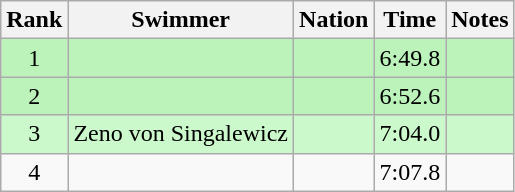<table class="wikitable sortable" style="text-align:center">
<tr>
<th>Rank</th>
<th>Swimmer</th>
<th>Nation</th>
<th>Time</th>
<th>Notes</th>
</tr>
<tr style="background:#bbf3bb;">
<td>1</td>
<td align=left></td>
<td align=left></td>
<td>6:49.8</td>
<td></td>
</tr>
<tr style="background:#bbf3bb;">
<td>2</td>
<td align=left></td>
<td align=left></td>
<td>6:52.6</td>
<td></td>
</tr>
<tr style="background:#ccf9cc;">
<td>3</td>
<td align=left>Zeno von Singalewicz</td>
<td align=left></td>
<td>7:04.0</td>
<td></td>
</tr>
<tr>
<td>4</td>
<td align=left></td>
<td align=left></td>
<td>7:07.8</td>
<td></td>
</tr>
</table>
